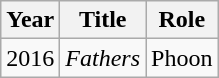<table class="wikitable">
<tr>
<th>Year</th>
<th>Title</th>
<th>Role</th>
</tr>
<tr>
<td>2016</td>
<td><em>Fathers</em></td>
<td>Phoon</td>
</tr>
</table>
